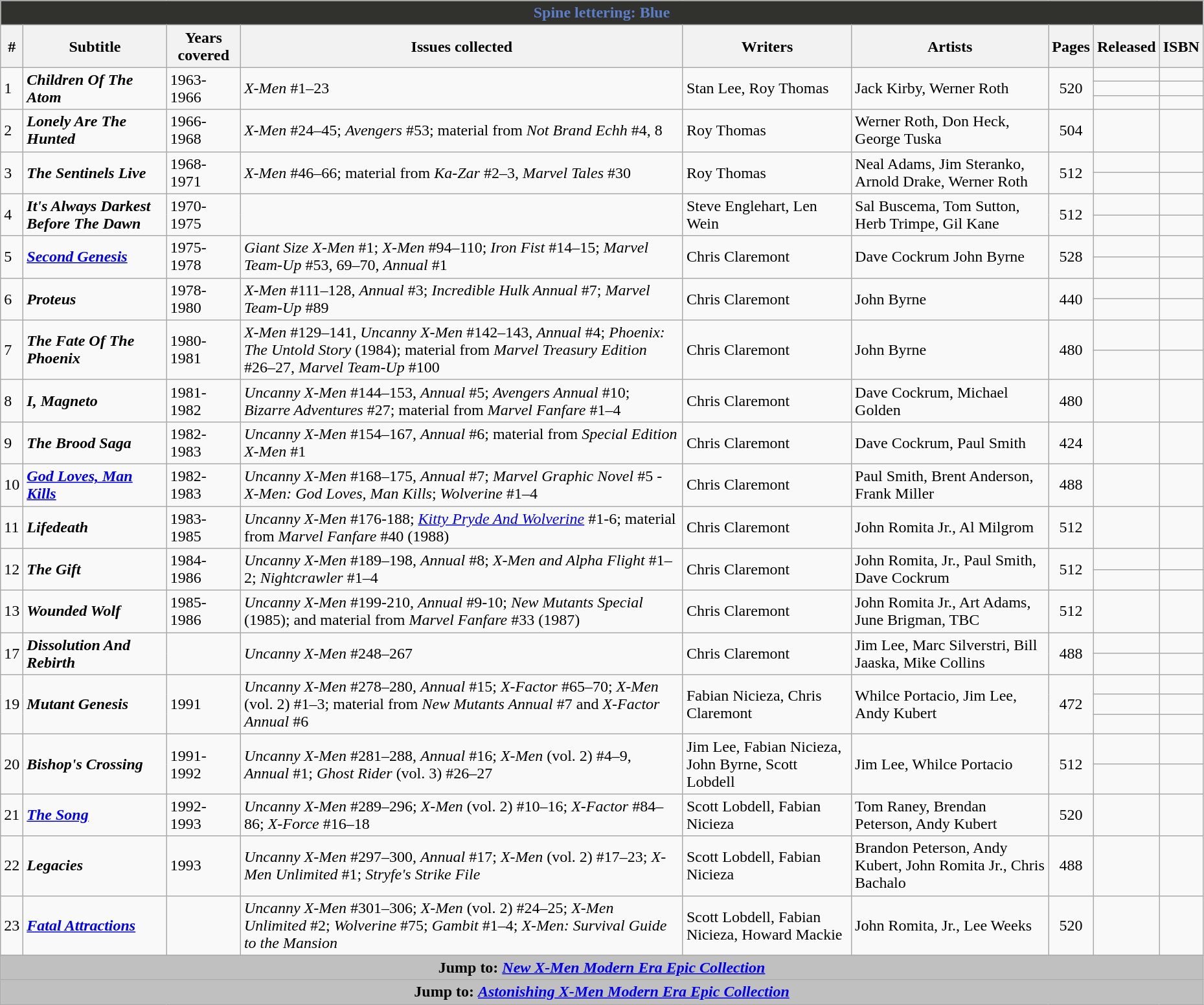<table class="wikitable sortable" width=98%>
<tr>
<th colspan=9 style="background-color: #31312D; color: #5B7EC7;">Spine lettering: Blue</th>
</tr>
<tr>
<th class="unsortable">#</th>
<th class="unsortable">Subtitle</th>
<th>Years covered</th>
<th class="unsortable">Issues collected</th>
<th class="unsortable">Writers</th>
<th class="unsortable">Artists</th>
<th class="unsortable">Pages</th>
<th>Released</th>
<th class="unsortable">ISBN</th>
</tr>
<tr>
<td rowspan=3>1</td>
<td rowspan=3><strong><em>Children Of The Atom</em></strong></td>
<td rowspan=3>1963-1966</td>
<td rowspan=3><em>X-Men</em> #1–23</td>
<td rowspan=3>Stan Lee, Roy Thomas</td>
<td rowspan=3>Jack Kirby, Werner Roth</td>
<td style="text-align: center;" rowspan=3>520</td>
<td></td>
<td></td>
</tr>
<tr>
<td></td>
<td></td>
</tr>
<tr>
<td></td>
<td></td>
</tr>
<tr>
<td>2</td>
<td><strong><em>Lonely Are The Hunted</em></strong></td>
<td>1966-1968</td>
<td><em>X-Men</em> #24–45; <em>Avengers</em> #53; material from <em>Not Brand Echh</em> #4, 8</td>
<td>Roy Thomas</td>
<td>Werner Roth, Don Heck, George Tuska</td>
<td style="text-align: center;">504</td>
<td></td>
<td></td>
</tr>
<tr>
<td rowspan=2>3</td>
<td rowspan=2><strong><em>The Sentinels Live</em></strong></td>
<td rowspan=2>1968-1971</td>
<td rowspan=2><em>X-Men</em> #46–66; material from <em>Ka-Zar</em> #2–3, <em>Marvel Tales</em> #30</td>
<td rowspan=2>Roy Thomas</td>
<td rowspan=2>Neal Adams, Jim Steranko, Arnold Drake, Werner Roth</td>
<td style="text-align: center;" rowspan=2>512</td>
<td></td>
<td></td>
</tr>
<tr>
<td></td>
<td></td>
</tr>
<tr>
<td rowspan=2>4</td>
<td rowspan=2><strong><em>It's Always Darkest Before The Dawn</em></strong></td>
<td rowspan=2>1970-1975</td>
<td rowspan=2></td>
<td rowspan=2>Steve Englehart, Len Wein</td>
<td rowspan=2>Sal Buscema, Tom Sutton, Herb Trimpe, Gil Kane</td>
<td style="text-align: center;" rowspan=2>512</td>
<td></td>
<td></td>
</tr>
<tr>
<td></td>
<td></td>
</tr>
<tr>
<td rowspan=2>5</td>
<td rowspan=2><strong><em><a href='#'>Second Genesis</a></em></strong></td>
<td rowspan=2>1975-1978</td>
<td rowspan=2><em>Giant Size X-Men</em> #1; <em>X-Men</em> #94–110; <em>Iron Fist</em> #14–15; <em>Marvel Team-Up</em> #53, 69–70, <em>Annual</em> #1</td>
<td rowspan=2>Chris Claremont</td>
<td rowspan=2>Dave Cockrum John Byrne</td>
<td style="text-align: center;" rowspan=2>528</td>
<td></td>
<td></td>
</tr>
<tr>
<td></td>
<td></td>
</tr>
<tr>
<td rowspan=2>6</td>
<td rowspan=2><strong><em>Proteus</em></strong></td>
<td rowspan=2>1978-1980</td>
<td rowspan=2><em>X-Men</em> #111–128, <em>Annual</em> #3; <em>Incredible Hulk Annual</em> #7; <em>Marvel Team-Up</em> #89</td>
<td rowspan=2>Chris Claremont</td>
<td rowspan=2>John Byrne</td>
<td style="text-align: center;" rowspan=2>440</td>
<td></td>
<td></td>
</tr>
<tr>
<td></td>
<td></td>
</tr>
<tr>
<td rowspan=2>7</td>
<td rowspan=2><strong><em>The Fate Of The Phoenix</em></strong></td>
<td rowspan=2>1980-1981</td>
<td rowspan=2><em>X-Men</em> #129–141, <em>Uncanny X-Men</em> #142–143, <em>Annual</em> #4; <em>Phoenix: The Untold Story</em> (1984); material from <em>Marvel Treasury Edition</em> #26–27, <em>Marvel Team-Up</em> #100</td>
<td rowspan=2>Chris Claremont</td>
<td rowspan=2>John Byrne</td>
<td style="text-align: center;" rowspan=2>480</td>
<td></td>
<td></td>
</tr>
<tr>
<td></td>
<td></td>
</tr>
<tr>
<td>8</td>
<td><strong><em>I, Magneto</em></strong></td>
<td>1981-1982</td>
<td><em>Uncanny X-Men</em> #144–153, <em>Annual</em> #5; <em>Avengers Annual</em> #10; <em>Bizarre Adventures</em> #27; material from <em>Marvel Fanfare</em> #1–4</td>
<td>Chris Claremont</td>
<td>Dave Cockrum, Michael Golden</td>
<td style="text-align: center;">480</td>
<td></td>
<td></td>
</tr>
<tr>
<td>9</td>
<td><strong><em>The Brood Saga</em></strong></td>
<td>1982-1983</td>
<td><em>Uncanny X-Men</em> #154–167, <em>Annual</em> #6; material from <em>Special Edition X-Men</em> #1</td>
<td>Chris Claremont</td>
<td>Dave Cockrum, Paul Smith</td>
<td style="text-align: center;">424</td>
<td></td>
<td></td>
</tr>
<tr>
<td>10</td>
<td><strong><em><a href='#'>God Loves, Man Kills</a></em></strong></td>
<td>1982-1983</td>
<td><em>Uncanny X-Men</em> #168–175, <em>Annual</em> #7; <em>Marvel Graphic Novel</em> #5 - <em>X-Men: God Loves, Man Kills</em>; <em>Wolverine</em> #1–4</td>
<td>Chris Claremont</td>
<td>Paul Smith, Brent Anderson, Frank Miller</td>
<td style="text-align: center;">488</td>
<td></td>
<td></td>
</tr>
<tr>
<td>11</td>
<td><strong><em>Lifedeath</em></strong></td>
<td>1983-1985</td>
<td><em>Uncanny X-Men</em> #176-188; <em><a href='#'>Kitty Pryde And Wolverine</a></em> #1-6; material from <em>Marvel Fanfare</em> #40 (1988)</td>
<td>Chris Claremont</td>
<td>John Romita Jr., Al Milgrom</td>
<td style="text-align: center;">512</td>
<td></td>
<td></td>
</tr>
<tr>
<td rowspan=2>12</td>
<td rowspan=2><strong><em>The Gift</em></strong></td>
<td rowspan=2>1984-1986</td>
<td rowspan=2><em>Uncanny X-Men</em> #189–198, <em>Annual</em> #8; <em>X-Men and Alpha Flight</em> #1–2; <em>Nightcrawler</em> #1–4</td>
<td rowspan=2>Chris Claremont</td>
<td rowspan=2>John Romita, Jr., Paul Smith, Dave Cockrum</td>
<td style="text-align: center;" rowspan=2>512</td>
<td></td>
<td></td>
</tr>
<tr>
<td></td>
<td></td>
</tr>
<tr>
<td>13</td>
<td><strong><em>Wounded Wolf</em></strong></td>
<td>1985-1986</td>
<td><em>Uncanny X-Men</em> #199-210, <em>Annual</em> #9-10; <em>New Mutants Special</em> (1985); and material from <em>Marvel Fanfare</em> #33 (1987)</td>
<td>Chris Claremont</td>
<td>John Romita Jr., Art Adams, June Brigman, TBC</td>
<td style="text-align: center;">512</td>
<td></td>
<td></td>
</tr>
<tr>
<td rowspan=2>17</td>
<td rowspan=2><strong><em>Dissolution And Rebirth</em></strong></td>
<td rowspan=2></td>
<td rowspan=2><em>Uncanny X-Men</em> #248–267</td>
<td rowspan=2>Chris Claremont</td>
<td rowspan=2>Jim Lee, Marc Silverstri, Bill Jaaska, Mike Collins</td>
<td style="text-align: center;" rowspan=2>488</td>
<td></td>
<td></td>
</tr>
<tr>
<td></td>
<td></td>
</tr>
<tr>
<td rowspan=3>19</td>
<td rowspan=3><strong><em>Mutant Genesis</em></strong></td>
<td rowspan=3>1991</td>
<td rowspan=3><em>Uncanny X-Men</em> #278–280, <em>Annual</em> #15; <em>X-Factor</em> #65–70; <em>X-Men</em> (vol. 2) #1–3; material from <em>New Mutants Annual</em> #7 and <em>X-Factor Annual</em> #6</td>
<td rowspan=3>Fabian Nicieza, Chris Claremont</td>
<td rowspan=3>Whilce Portacio, Jim Lee, Andy Kubert</td>
<td style="text-align: center;" rowspan=3>472</td>
<td></td>
<td></td>
</tr>
<tr>
<td></td>
<td></td>
</tr>
<tr>
<td></td>
<td></td>
</tr>
<tr>
<td rowspan=2>20</td>
<td rowspan=2><strong><em>Bishop's Crossing</em></strong></td>
<td rowspan=2>1991-1992</td>
<td rowspan=2><em>Uncanny X-Men</em> #281–288, <em>Annual</em> #16; <em>X-Men</em> (vol. 2) #4–9, <em>Annual</em> #1; <em>Ghost Rider</em> (vol. 3) #26–27</td>
<td rowspan=2>Jim Lee, Fabian Nicieza, John Byrne, Scott Lobdell</td>
<td rowspan=2>Jim Lee, Whilce Portacio</td>
<td style="text-align: center;" rowspan=2>512</td>
<td></td>
<td></td>
</tr>
<tr>
<td></td>
<td></td>
</tr>
<tr>
<td>21</td>
<td><strong><em><a href='#'>The  Song</a></em></strong></td>
<td>1992-1993</td>
<td><em>Uncanny X-Men</em> #289–296; <em>X-Men</em> (vol. 2) #10–16; <em>X-Factor</em> #84–86; <em>X-Force</em> #16–18</td>
<td>Scott Lobdell, Fabian Nicieza</td>
<td>Tom Raney, Brendan Peterson, Andy Kubert</td>
<td style="text-align: center;">520</td>
<td></td>
<td></td>
</tr>
<tr>
<td>22</td>
<td><strong><em>Legacies</em></strong></td>
<td>1993</td>
<td><em>Uncanny X-Men</em> #297–300, <em>Annual</em> #17; <em>X-Men</em> (vol. 2) #17–23; <em>X-Men Unlimited</em> #1; <em>Stryfe's Strike File</em></td>
<td>Scott Lobdell, Fabian Nicieza</td>
<td>Brandon Peterson, Andy Kubert, John Romita Jr., Chris Bachalo</td>
<td style="text-align: center;">488</td>
<td></td>
<td></td>
</tr>
<tr>
<td>23</td>
<td><strong><em><a href='#'>Fatal Attractions</a></em></strong></td>
<td></td>
<td><em>Uncanny X-Men</em> #301–306; <em>X-Men</em> (vol. 2) #24–25; <em>X-Men Unlimited</em> #2; <em>Wolverine</em> #75; <em>Gambit</em> #1–4; <em>X-Men: Survival Guide to the Mansion</em></td>
<td>Scott Lobdell, Fabian Nicieza, Howard Mackie</td>
<td>John Romita, Jr., Lee Weeks</td>
<td style="text-align: center;">520</td>
<td></td>
<td></td>
</tr>
<tr>
<th colspan=9 style="background-color: silver;">Jump to: <a href='#'><em>New X-Men</em> <em>Modern Era Epic Collection</em></a></th>
</tr>
<tr>
<th colspan=9 style="background-color: silver;">Jump to: <a href='#'><em>Astonishing X-Men</em> <em>Modern Era Epic Collection</em></a></th>
</tr>
</table>
